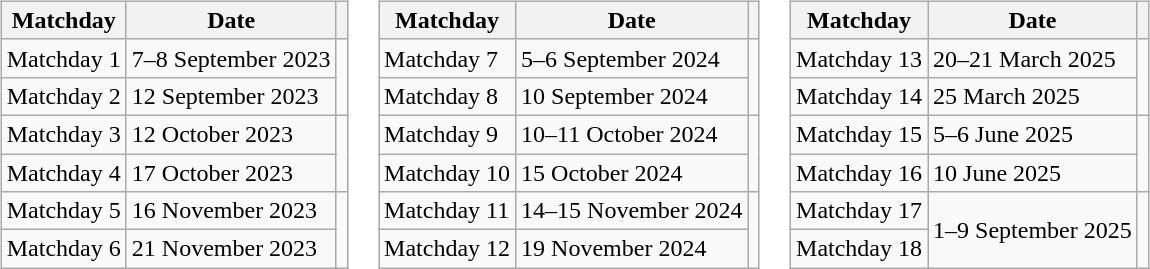<table>
<tr>
<td valign=top><br><table class="wikitable">
<tr>
<th>Matchday</th>
<th>Date</th>
<th></th>
</tr>
<tr>
<td>Matchday 1</td>
<td>7–8 September 2023</td>
<td rowspan=2></td>
</tr>
<tr>
<td>Matchday 2</td>
<td>12 September 2023</td>
</tr>
<tr>
<td>Matchday 3</td>
<td>12 October 2023</td>
<td rowspan=2></td>
</tr>
<tr>
<td>Matchday 4</td>
<td>17 October 2023</td>
</tr>
<tr>
<td>Matchday 5</td>
<td>16 November 2023</td>
<td rowspan=2></td>
</tr>
<tr>
<td>Matchday 6</td>
<td>21 November 2023</td>
</tr>
</table>
</td>
<td valign=top><br><table class="wikitable">
<tr>
<th>Matchday</th>
<th>Date</th>
<th></th>
</tr>
<tr>
<td>Matchday 7</td>
<td>5–6 September 2024</td>
<td rowspan=2><br></td>
</tr>
<tr>
<td>Matchday 8</td>
<td>10 September 2024</td>
</tr>
<tr>
<td>Matchday 9</td>
<td>10–11 October 2024</td>
<td rowspan=2></td>
</tr>
<tr>
<td>Matchday 10</td>
<td>15 October 2024</td>
</tr>
<tr>
<td>Matchday 11</td>
<td>14–15 November 2024</td>
<td rowspan=2></td>
</tr>
<tr>
<td>Matchday 12</td>
<td>19 November 2024</td>
</tr>
</table>
</td>
<td valign=top><br><table class="wikitable">
<tr>
<th>Matchday</th>
<th>Date</th>
<th></th>
</tr>
<tr>
<td>Matchday 13</td>
<td>20–21 March 2025</td>
<td rowspan=2></td>
</tr>
<tr>
<td>Matchday 14</td>
<td>25 March 2025</td>
</tr>
<tr>
<td>Matchday 15</td>
<td>5–6 June 2025</td>
<td rowspan=2></td>
</tr>
<tr>
<td>Matchday 16</td>
<td>10 June 2025</td>
</tr>
<tr>
<td>Matchday 17</td>
<td rowspan=2>1–9 September 2025</td>
<td rowspan=2></td>
</tr>
<tr>
<td>Matchday 18</td>
</tr>
</table>
</td>
</tr>
</table>
